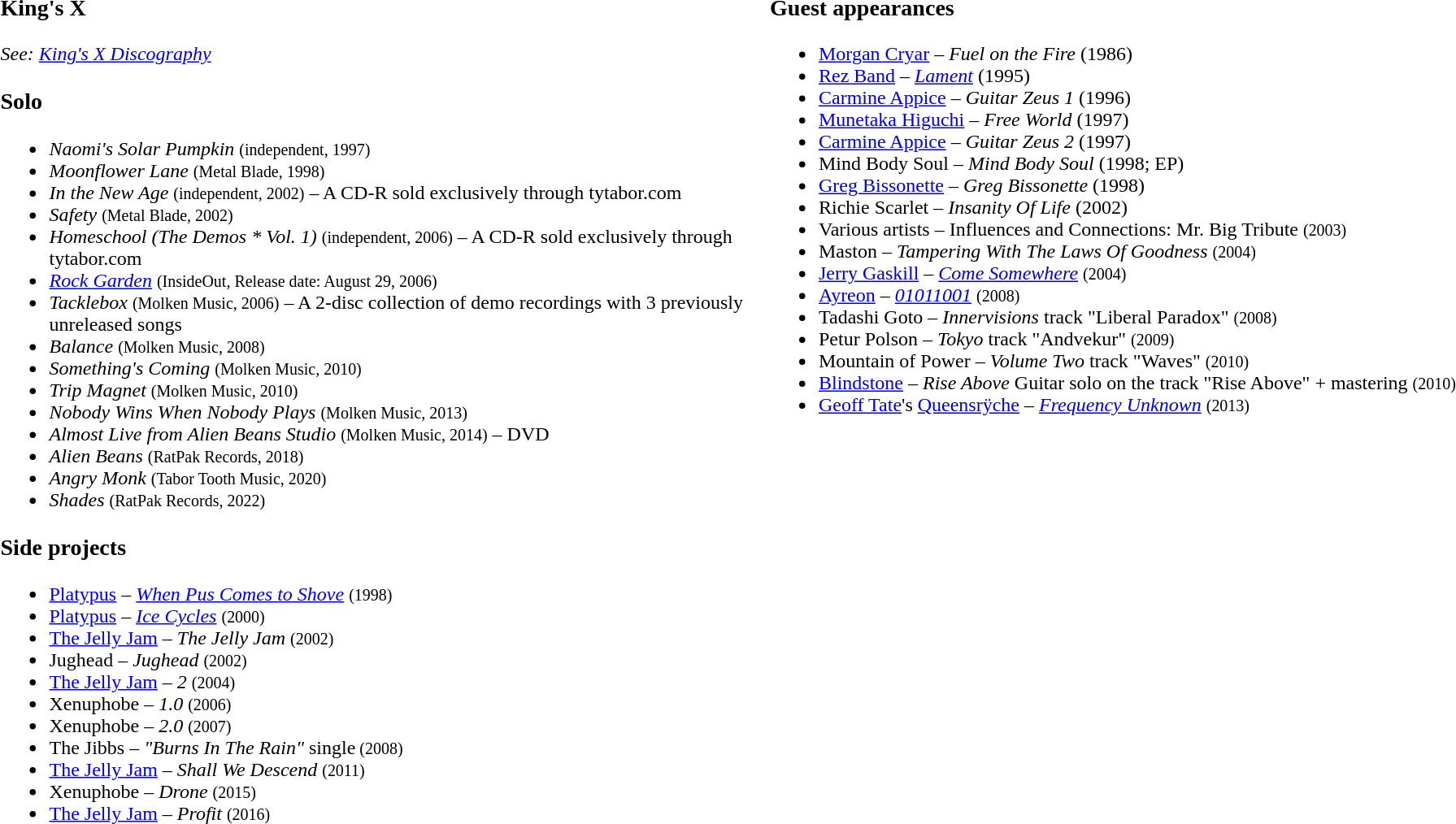<table style="width:100%;">
<tr>
<td style="width:50%; vertical-align:top;"><br><h3>King's X</h3><em>See: <a href='#'>King's X Discography</a></em><h3>Solo</h3><ul><li><em>Naomi's Solar Pumpkin</em>  <small>(independent, 1997)</small></li><li><em>Moonflower Lane</em> <small>(Metal Blade, 1998)</small></li><li><em>In the New Age</em> <small>(independent, 2002)</small> – A CD-R sold exclusively through tytabor.com</li><li><em>Safety</em> <small>(Metal Blade, 2002)</small></li><li><em>Homeschool (The Demos * Vol. 1)</em> <small>(independent, 2006)</small> – A CD-R sold exclusively through tytabor.com</li><li><em><a href='#'>Rock Garden</a></em> <small>(InsideOut, Release date: August 29, 2006)</small></li><li><em>Tacklebox</em>  <small>(Molken Music, 2006)</small> – A 2-disc collection of demo recordings with 3 previously unreleased songs</li><li><em>Balance</em> <small>(Molken Music, 2008)</small></li><li><em>Something's Coming</em> <small>(Molken Music, 2010)</small></li><li><em>Trip Magnet</em> <small>(Molken Music, 2010)</small></li><li><em>Nobody Wins When Nobody Plays</em> <small>(Molken Music, 2013)</small></li><li><em>Almost Live from Alien Beans Studio</em> <small>(Molken Music, 2014)</small> – DVD</li><li><em>Alien Beans</em> <small>(RatPak Records, 2018)</small></li><li><em>Angry Monk</em> <small>(Tabor Tooth Music, 2020)</small></li><li><em>Shades</em> <small>(RatPak Records, 2022)</small></li></ul><h3>Side projects</h3><ul><li><a href='#'>Platypus</a> – <em><a href='#'>When Pus Comes to Shove</a></em>   <small>(1998)</small></li><li><a href='#'>Platypus</a> – <em><a href='#'>Ice Cycles</a></em>   <small>(2000)</small></li><li><a href='#'>The Jelly Jam</a> – <em>The Jelly Jam</em>   <small>(2002)</small></li><li>Jughead – <em>Jughead</em>  <small>(2002)</small></li><li><a href='#'>The Jelly Jam</a> – <em>2</em>   <small>(2004)</small></li><li>Xenuphobe – <em>1.0</em>   <small>(2006)</small></li><li>Xenuphobe – <em>2.0</em>   <small>(2007)</small></li><li>The Jibbs – <em>"Burns In The Rain"</em> single<small> (2008)</small></li><li><a href='#'>The Jelly Jam</a> – <em>Shall We Descend</em> <small>(2011)</small></li><li>Xenuphobe – <em>Drone</em>   <small>(2015)</small></li><li><a href='#'>The Jelly Jam</a> – <em>Profit</em> <small>(2016)</small></li></ul></td>
<td style="width:50%; vertical-align:top;"><br><h3>Guest appearances</h3><ul><li><a href='#'>Morgan Cryar</a> – <em>Fuel on the Fire</em>  (1986)</li><li><a href='#'>Rez Band</a> – <em><a href='#'>Lament</a></em>  (1995)</li><li><a href='#'>Carmine Appice</a> – <em>Guitar Zeus 1</em>  (1996)</li><li><a href='#'>Munetaka Higuchi</a> – <em>Free World</em>  (1997)</li><li><a href='#'>Carmine Appice</a> – <em>Guitar Zeus 2</em>  (1997)</li><li>Mind Body Soul – <em>Mind Body Soul</em>  (1998; EP)</li><li><a href='#'>Greg Bissonette</a> – <em>Greg Bissonette</em>  (1998)</li><li>Richie Scarlet – <em>Insanity Of Life</em>  (2002)</li><li>Various artists – Influences and Connections: Mr. Big Tribute  <small>(2003)</small></li><li>Maston – <em>Tampering With The Laws Of Goodness</em>  <small>(2004)</small></li><li><a href='#'>Jerry Gaskill</a> – <em><a href='#'>Come Somewhere</a></em>  <small>(2004)</small></li><li><a href='#'>Ayreon</a> – <em><a href='#'>01011001</a></em>  <small>(2008)</small></li><li>Tadashi Goto – <em>Innervisions</em> track "Liberal Paradox" <small>(2008)</small></li><li>Petur Polson – <em>Tokyo</em> track "Andvekur" <small>(2009)</small></li><li>Mountain of Power – <em>Volume Two</em> track "Waves" <small>(2010)</small></li><li><a href='#'>Blindstone</a> – <em>Rise Above</em> Guitar solo on the track "Rise Above" + mastering <small>(2010)</small></li><li><a href='#'>Geoff Tate</a>'s <a href='#'>Queensrÿche</a> – <em><a href='#'>Frequency Unknown</a></em> <small>(2013)</small></li></ul></td>
</tr>
</table>
